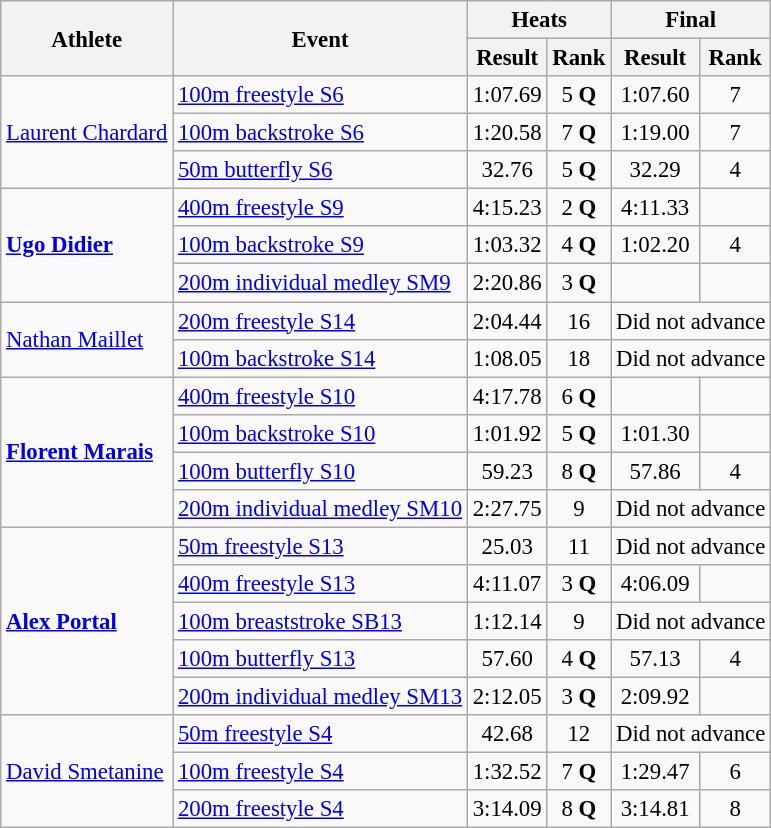<table class=wikitable style="font-size:95%">
<tr>
<th rowspan="2">Athlete</th>
<th rowspan="2">Event</th>
<th colspan="2">Heats</th>
<th colspan="2">Final</th>
</tr>
<tr>
<th>Result</th>
<th>Rank</th>
<th>Result</th>
<th>Rank</th>
</tr>
<tr align=center>
<td align=left rowspan=3><a href='#'>Laurent Chardard</a></td>
<td align=left><a href='#'>100m freestyle S6</a></td>
<td>1:07.69</td>
<td>5 <strong>Q</strong></td>
<td>1:07.60</td>
<td>7</td>
</tr>
<tr align=center>
<td align=left><a href='#'>100m backstroke S6</a></td>
<td>1:20.58</td>
<td>7 <strong>Q</strong></td>
<td>1:19.00</td>
<td>7</td>
</tr>
<tr align=center>
<td align=left><a href='#'>50m butterfly S6</a></td>
<td>32.76</td>
<td>5 <strong>Q</strong></td>
<td>32.29</td>
<td>4</td>
</tr>
<tr align=center>
<td align=left rowspan=3><strong><a href='#'>Ugo Didier</a></strong></td>
<td align=left><a href='#'>400m freestyle S9</a></td>
<td>4:15.23</td>
<td>2 <strong>Q</strong></td>
<td>4:11.33</td>
<td></td>
</tr>
<tr align=center>
<td align=left><a href='#'>100m backstroke S9</a></td>
<td>1:03.32</td>
<td>4 <strong>Q</strong></td>
<td>1:02.20</td>
<td>4</td>
</tr>
<tr align=center>
<td align=left><a href='#'>200m individual medley SM9</a></td>
<td>2:20.86</td>
<td>3 <strong>Q</strong></td>
<td></td>
<td></td>
</tr>
<tr align=center>
<td align=left rowspan=2><a href='#'>Nathan Maillet</a></td>
<td align=left><a href='#'>200m freestyle S14</a></td>
<td>2:04.44</td>
<td>16</td>
<td colspan=2>Did not advance</td>
</tr>
<tr align=center>
<td align=left><a href='#'>100m backstroke S14</a></td>
<td>1:08.05</td>
<td>18</td>
<td colspan=2>Did not advance</td>
</tr>
<tr align=center>
<td align=left rowspan=4><strong><a href='#'>Florent Marais</a></strong></td>
<td align=left><a href='#'>400m freestyle S10</a></td>
<td>4:17.78</td>
<td>6 <strong>Q</strong></td>
<td></td>
<td></td>
</tr>
<tr align=center>
<td align=left><a href='#'>100m backstroke S10</a></td>
<td>1:01.92</td>
<td>5 <strong>Q</strong></td>
<td>1:01.30</td>
<td></td>
</tr>
<tr align=center>
<td align=left><a href='#'>100m butterfly S10</a></td>
<td>59.23</td>
<td>8 <strong>Q</strong></td>
<td>57.86</td>
<td>4</td>
</tr>
<tr align=center>
<td align=left><a href='#'>200m individual medley SM10</a></td>
<td>2:27.75</td>
<td>9</td>
<td colspan=2>Did not advance</td>
</tr>
<tr align=center>
<td align=left rowspan=5><strong><a href='#'>Alex Portal</a></strong></td>
<td align=left><a href='#'>50m freestyle S13</a></td>
<td>25.03</td>
<td>11</td>
<td colspan=2>Did not advance</td>
</tr>
<tr align=center>
<td align=left><a href='#'>400m freestyle S13</a></td>
<td>4:11.07</td>
<td>3 <strong>Q</strong></td>
<td>4:06.09</td>
<td></td>
</tr>
<tr align=center>
<td align=left><a href='#'>100m breaststroke SB13</a></td>
<td>1:12.14</td>
<td>9</td>
<td colspan=2>Did not advance</td>
</tr>
<tr align=center>
<td align=left><a href='#'>100m butterfly S13</a></td>
<td>57.60</td>
<td>4 <strong>Q</strong></td>
<td>57.13</td>
<td>4</td>
</tr>
<tr align=center>
<td align=left><a href='#'>200m individual medley SM13</a></td>
<td>2:12.05</td>
<td>3 <strong>Q</strong></td>
<td>2:09.92</td>
<td></td>
</tr>
<tr align=center>
<td align=left rowspan=3><a href='#'>David Smetanine</a></td>
<td align=left><a href='#'>50m freestyle S4</a></td>
<td>42.68</td>
<td>12</td>
<td colspan=2>Did not advance</td>
</tr>
<tr align=center>
<td align=left><a href='#'>100m freestyle S4</a></td>
<td>1:32.52</td>
<td>7 <strong>Q</strong></td>
<td>1:29.47</td>
<td>6</td>
</tr>
<tr align=center>
<td align=left><a href='#'>200m freestyle S4</a></td>
<td>3:14.09</td>
<td>8 <strong>Q</strong></td>
<td>3:14.81</td>
<td>8</td>
</tr>
</table>
